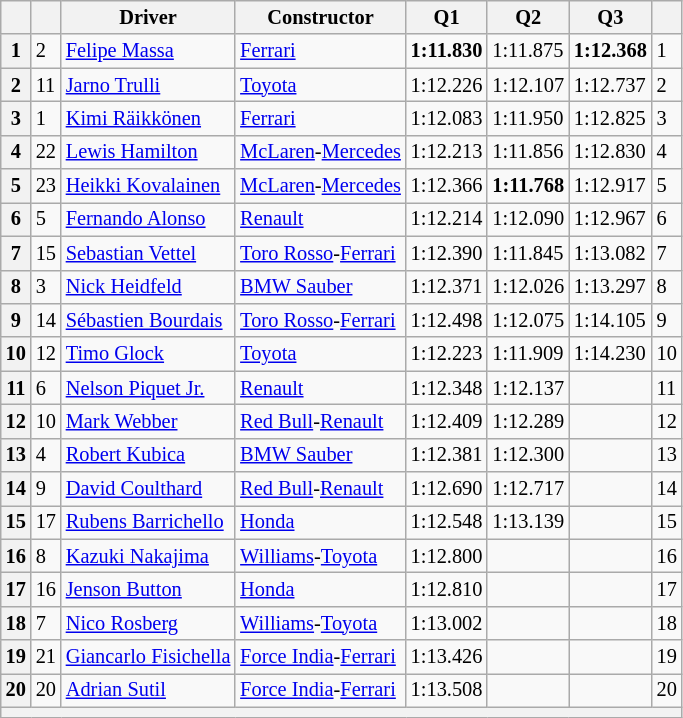<table class="wikitable sortable" style="font-size:85%">
<tr>
<th scope="col"></th>
<th scope="col"></th>
<th scope="col">Driver</th>
<th scope="col">Constructor</th>
<th scope="col">Q1</th>
<th scope="col">Q2</th>
<th scope="col">Q3</th>
<th scope="col"></th>
</tr>
<tr>
<th scope="row">1</th>
<td>2</td>
<td> <a href='#'>Felipe Massa</a></td>
<td><a href='#'>Ferrari</a></td>
<td><strong>1:11.830</strong></td>
<td>1:11.875</td>
<td><strong>1:12.368</strong></td>
<td>1</td>
</tr>
<tr>
<th scope="row">2</th>
<td>11</td>
<td> <a href='#'>Jarno Trulli</a></td>
<td><a href='#'>Toyota</a></td>
<td>1:12.226</td>
<td>1:12.107</td>
<td>1:12.737</td>
<td>2</td>
</tr>
<tr>
<th scope="row">3</th>
<td>1</td>
<td> <a href='#'>Kimi Räikkönen</a></td>
<td><a href='#'>Ferrari</a></td>
<td>1:12.083</td>
<td>1:11.950</td>
<td>1:12.825</td>
<td>3</td>
</tr>
<tr>
<th scope="row">4</th>
<td>22</td>
<td> <a href='#'>Lewis Hamilton</a></td>
<td><a href='#'>McLaren</a>-<a href='#'>Mercedes</a></td>
<td>1:12.213</td>
<td>1:11.856</td>
<td>1:12.830</td>
<td>4</td>
</tr>
<tr>
<th scope="row">5</th>
<td>23</td>
<td> <a href='#'>Heikki Kovalainen</a></td>
<td><a href='#'>McLaren</a>-<a href='#'>Mercedes</a></td>
<td>1:12.366</td>
<td><strong>1:11.768</strong></td>
<td>1:12.917</td>
<td>5</td>
</tr>
<tr>
<th scope="row">6</th>
<td>5</td>
<td> <a href='#'>Fernando Alonso</a></td>
<td><a href='#'>Renault</a></td>
<td>1:12.214</td>
<td>1:12.090</td>
<td>1:12.967</td>
<td>6</td>
</tr>
<tr>
<th scope="row">7</th>
<td>15</td>
<td> <a href='#'>Sebastian Vettel</a></td>
<td><a href='#'>Toro Rosso</a>-<a href='#'>Ferrari</a></td>
<td>1:12.390</td>
<td>1:11.845</td>
<td>1:13.082</td>
<td>7</td>
</tr>
<tr>
<th scope="row">8</th>
<td>3</td>
<td> <a href='#'>Nick Heidfeld</a></td>
<td><a href='#'>BMW Sauber</a></td>
<td>1:12.371</td>
<td>1:12.026</td>
<td>1:13.297</td>
<td>8</td>
</tr>
<tr>
<th scope="row">9</th>
<td>14</td>
<td> <a href='#'>Sébastien Bourdais</a></td>
<td><a href='#'>Toro Rosso</a>-<a href='#'>Ferrari</a></td>
<td>1:12.498</td>
<td>1:12.075</td>
<td>1:14.105</td>
<td>9</td>
</tr>
<tr>
<th scope="row">10</th>
<td>12</td>
<td> <a href='#'>Timo Glock</a></td>
<td><a href='#'>Toyota</a></td>
<td>1:12.223</td>
<td>1:11.909</td>
<td>1:14.230</td>
<td>10</td>
</tr>
<tr>
<th scope="row">11</th>
<td>6</td>
<td> <a href='#'>Nelson Piquet Jr.</a></td>
<td><a href='#'>Renault</a></td>
<td>1:12.348</td>
<td>1:12.137</td>
<td data-sort-value="11"></td>
<td>11</td>
</tr>
<tr>
<th scope="row">12</th>
<td>10</td>
<td> <a href='#'>Mark Webber</a></td>
<td><a href='#'>Red Bull</a>-<a href='#'>Renault</a></td>
<td>1:12.409</td>
<td>1:12.289</td>
<td data-sort-value="12"></td>
<td>12</td>
</tr>
<tr>
<th scope="row">13</th>
<td>4</td>
<td> <a href='#'>Robert Kubica</a></td>
<td><a href='#'>BMW Sauber</a></td>
<td>1:12.381</td>
<td>1:12.300</td>
<td data-sort-value="13"></td>
<td>13</td>
</tr>
<tr>
<th scope="row">14</th>
<td>9</td>
<td> <a href='#'>David Coulthard</a></td>
<td><a href='#'>Red Bull</a>-<a href='#'>Renault</a></td>
<td>1:12.690</td>
<td>1:12.717</td>
<td data-sort-value="14"></td>
<td>14</td>
</tr>
<tr>
<th scope="row">15</th>
<td>17</td>
<td> <a href='#'>Rubens Barrichello</a></td>
<td><a href='#'>Honda</a></td>
<td>1:12.548</td>
<td>1:13.139</td>
<td data-sort-value="15"></td>
<td>15</td>
</tr>
<tr>
<th scope="row">16</th>
<td>8</td>
<td> <a href='#'>Kazuki Nakajima</a></td>
<td><a href='#'>Williams</a>-<a href='#'>Toyota</a></td>
<td>1:12.800</td>
<td data-sort-value="16"></td>
<td data-sort-value="16"></td>
<td>16</td>
</tr>
<tr>
<th scope="row">17</th>
<td>16</td>
<td> <a href='#'>Jenson Button</a></td>
<td><a href='#'>Honda</a></td>
<td>1:12.810</td>
<td data-sort-value="17"></td>
<td data-sort-value="17"></td>
<td>17</td>
</tr>
<tr>
<th scope="row">18</th>
<td>7</td>
<td> <a href='#'>Nico Rosberg</a></td>
<td><a href='#'>Williams</a>-<a href='#'>Toyota</a></td>
<td>1:13.002</td>
<td data-sort-value="18"></td>
<td data-sort-value="18"></td>
<td>18</td>
</tr>
<tr>
<th scope="row">19</th>
<td>21</td>
<td> <a href='#'>Giancarlo Fisichella</a></td>
<td><a href='#'>Force India</a>-<a href='#'>Ferrari</a></td>
<td>1:13.426</td>
<td data-sort-value="19"></td>
<td data-sort-value="19"></td>
<td>19</td>
</tr>
<tr>
<th scope="row">20</th>
<td>20</td>
<td> <a href='#'>Adrian Sutil</a></td>
<td><a href='#'>Force India</a>-<a href='#'>Ferrari</a></td>
<td>1:13.508</td>
<td data-sort-value="20"></td>
<td data-sort-value="20"></td>
<td>20</td>
</tr>
<tr>
<th colspan="8"></th>
</tr>
</table>
